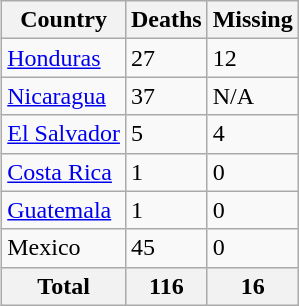<table class="wikitable" style="float:right; margin:0 0 0.5em 1em; float:right;">
<tr>
<th>Country</th>
<th>Deaths</th>
<th>Missing</th>
</tr>
<tr>
<td><a href='#'>Honduras</a></td>
<td>27</td>
<td>12</td>
</tr>
<tr>
<td><a href='#'>Nicaragua</a></td>
<td>37</td>
<td>N/A</td>
</tr>
<tr>
<td><a href='#'>El Salvador</a></td>
<td>5</td>
<td>4</td>
</tr>
<tr>
<td><a href='#'>Costa Rica</a></td>
<td>1</td>
<td>0</td>
</tr>
<tr>
<td><a href='#'>Guatemala</a></td>
<td>1</td>
<td>0</td>
</tr>
<tr>
<td>Mexico</td>
<td>45</td>
<td>0</td>
</tr>
<tr>
<th>Total</th>
<th>116</th>
<th>16</th>
</tr>
</table>
